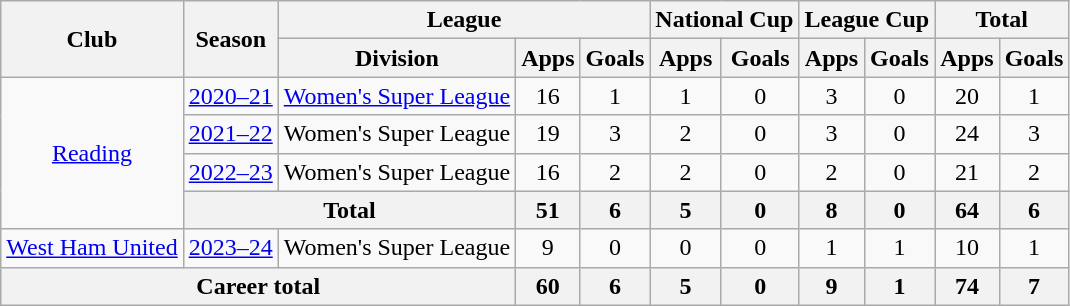<table class="wikitable" style="text-align:center">
<tr>
<th rowspan="2">Club</th>
<th rowspan="2">Season</th>
<th colspan="3">League</th>
<th colspan="2">National Cup</th>
<th colspan="2">League Cup</th>
<th colspan="2">Total</th>
</tr>
<tr>
<th>Division</th>
<th>Apps</th>
<th>Goals</th>
<th>Apps</th>
<th>Goals</th>
<th>Apps</th>
<th>Goals</th>
<th>Apps</th>
<th>Goals</th>
</tr>
<tr>
<td rowspan="4"><a href='#'>Reading</a></td>
<td><a href='#'>2020–21</a></td>
<td><a href='#'>Women's Super League</a></td>
<td>16</td>
<td>1</td>
<td>1</td>
<td>0</td>
<td>3</td>
<td>0</td>
<td>20</td>
<td>1</td>
</tr>
<tr>
<td><a href='#'>2021–22</a></td>
<td>Women's Super League</td>
<td>19</td>
<td>3</td>
<td>2</td>
<td>0</td>
<td>3</td>
<td>0</td>
<td>24</td>
<td>3</td>
</tr>
<tr>
<td><a href='#'>2022–23</a></td>
<td>Women's Super League</td>
<td>16</td>
<td>2</td>
<td>2</td>
<td>0</td>
<td>2</td>
<td>0</td>
<td>21</td>
<td>2</td>
</tr>
<tr>
<th colspan="2">Total</th>
<th>51</th>
<th>6</th>
<th>5</th>
<th>0</th>
<th>8</th>
<th>0</th>
<th>64</th>
<th>6</th>
</tr>
<tr>
<td><a href='#'>West Ham United</a></td>
<td><a href='#'>2023–24</a></td>
<td>Women's Super League</td>
<td>9</td>
<td>0</td>
<td>0</td>
<td>0</td>
<td>1</td>
<td>1</td>
<td>10</td>
<td>1</td>
</tr>
<tr>
<th colspan="3">Career total</th>
<th>60</th>
<th>6</th>
<th>5</th>
<th>0</th>
<th>9</th>
<th>1</th>
<th>74</th>
<th>7</th>
</tr>
</table>
